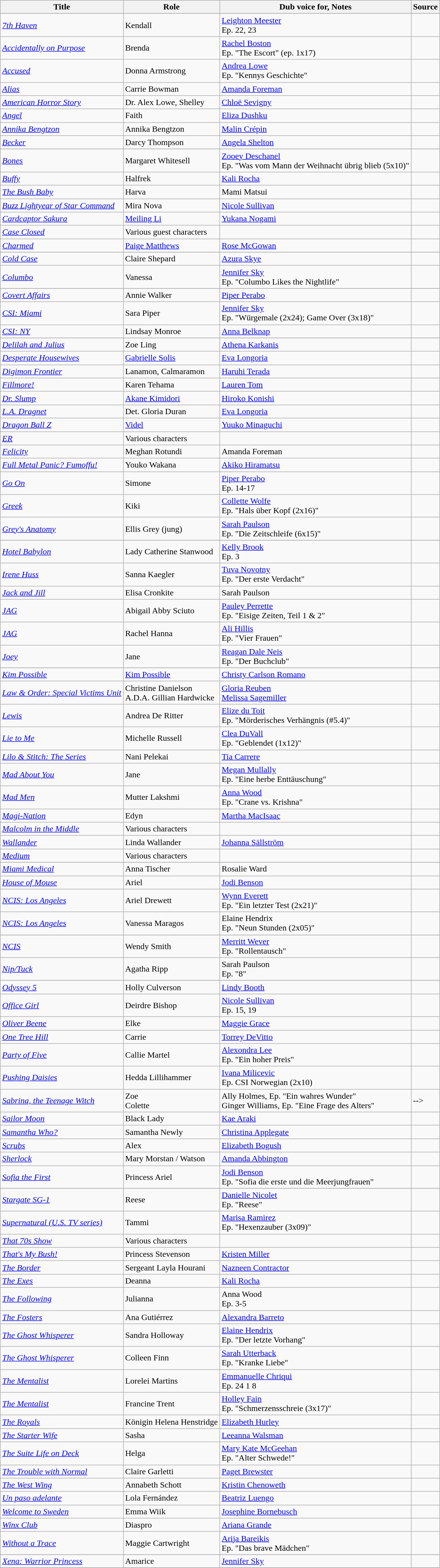<table class="wikitable sortable plainrowheaders">
<tr>
<th>Title</th>
<th>Role</th>
<th>Dub voice for, Notes</th>
<th class="unsortable">Source</th>
</tr>
<tr>
</tr>
<tr>
<td><em><a href='#'>7th Haven</a></em></td>
<td>Kendall</td>
<td><a href='#'>Leighton Meester</a><br>Ep. 22, 23</td>
<td></td>
</tr>
<tr>
<td><em><a href='#'>Accidentally on Purpose</a></em></td>
<td>Brenda</td>
<td><a href='#'>Rachel Boston</a><br>Ep. "The Escort" (ep. 1x17)</td>
<td></td>
</tr>
<tr>
<td><em><a href='#'>Accused</a></em></td>
<td>Donna Armstrong</td>
<td><a href='#'>Andrea Lowe</a><br>Ep. "Kennys Geschichte"</td>
<td></td>
</tr>
<tr>
<td><em><a href='#'>Alias</a></em></td>
<td>Carrie Bowman</td>
<td><a href='#'>Amanda Foreman</a></td>
<td></td>
</tr>
<tr>
<td><em><a href='#'>American Horror Story</a></em></td>
<td>Dr. Alex Lowe, Shelley</td>
<td><a href='#'>Chloë Sevigny</a></td>
<td></td>
</tr>
<tr>
<td><em><a href='#'>Angel</a></em></td>
<td>Faith</td>
<td><a href='#'>Eliza Dushku</a></td>
<td></td>
</tr>
<tr>
<td><em><a href='#'>Annika Bengtzon</a></em></td>
<td>Annika Bengtzon</td>
<td><a href='#'>Malin Crépin</a></td>
<td></td>
</tr>
<tr>
<td><em><a href='#'>Becker</a></em></td>
<td>Darcy Thompson</td>
<td><a href='#'>Angela Shelton</a></td>
<td></td>
</tr>
<tr>
</tr>
<tr>
<td><em><a href='#'>Bones</a></em></td>
<td>Margaret Whitesell</td>
<td><a href='#'>Zooey Deschanel</a><br> Ep. "Was vom Mann der Weihnacht übrig blieb (5x10)"</td>
<td></td>
</tr>
<tr>
<td><em><a href='#'>Buffy</a></em></td>
<td>Halfrek</td>
<td><a href='#'>Kali Rocha</a></td>
<td></td>
</tr>
<tr>
<td><em><a href='#'>The Bush Baby</a></em></td>
<td>Harva</td>
<td>Mami Matsui</td>
<td></td>
</tr>
<tr>
<td><em><a href='#'>Buzz Lightyear of Star Command</a></em></td>
<td>Mira Nova</td>
<td><a href='#'>Nicole Sullivan</a></td>
<td></td>
</tr>
<tr>
<td><em><a href='#'>Cardcaptor Sakura</a></em></td>
<td><a href='#'>Meiling Li</a></td>
<td><a href='#'>Yukana Nogami</a></td>
<td></td>
</tr>
<tr>
<td><em><a href='#'>Case Closed</a></em></td>
<td>Various guest characters</td>
<td></td>
<td></td>
</tr>
<tr>
<td><em><a href='#'>Charmed</a></em></td>
<td><a href='#'>Paige Matthews</a></td>
<td><a href='#'>Rose McGowan</a></td>
<td></td>
</tr>
<tr>
</tr>
<tr>
<td><em><a href='#'>Cold Case</a></em></td>
<td>Claire Shepard</td>
<td><a href='#'>Azura Skye</a></td>
<td></td>
</tr>
<tr>
<td><em><a href='#'>Columbo</a></em></td>
<td>Vanessa</td>
<td><a href='#'>Jennifer Sky</a><br>Ep. "Columbo Likes the Nightlife"</td>
<td></td>
</tr>
<tr>
</tr>
<tr>
<td><em><a href='#'>Covert Affairs</a></em></td>
<td>Annie Walker</td>
<td><a href='#'>Piper Perabo</a></td>
<td></td>
</tr>
<tr>
<td><em><a href='#'>CSI: Miami</a></em></td>
<td>Sara Piper</td>
<td><a href='#'>Jennifer Sky</a><br> Ep. "Würgemale (2x24); Game Over (3x18)"</td>
<td></td>
</tr>
<tr>
<td><em><a href='#'>CSI: NY</a></em></td>
<td>Lindsay Monroe</td>
<td><a href='#'>Anna Belknap</a></td>
<td></td>
</tr>
<tr>
</tr>
<tr>
<td><em><a href='#'>Delilah and Julius</a></em></td>
<td>Zoe Ling</td>
<td><a href='#'>Athena Karkanis</a></td>
<td></td>
</tr>
<tr>
<td><em><a href='#'>Desperate Housewives</a></em></td>
<td><a href='#'>Gabrielle Solis</a></td>
<td><a href='#'>Eva Longoria</a></td>
<td></td>
</tr>
<tr>
<td><em><a href='#'>Digimon Frontier</a></em></td>
<td>Lanamon, Calmaramon</td>
<td><a href='#'>Haruhi Terada</a></td>
<td></td>
</tr>
<tr>
<td><em><a href='#'>Fillmore!</a></em></td>
<td>Karen Tehama</td>
<td><a href='#'>Lauren Tom</a></td>
<td></td>
</tr>
<tr>
<td><em><a href='#'>Dr. Slump</a></em></td>
<td><a href='#'>Akane Kimidori</a></td>
<td><a href='#'>Hiroko Konishi</a></td>
<td></td>
</tr>
<tr>
<td><em><a href='#'>L.A. Dragnet</a></em></td>
<td>Det. Gloria Duran</td>
<td><a href='#'>Eva Longoria</a></td>
<td></td>
</tr>
<tr>
<td><em><a href='#'>Dragon Ball Z</a></em></td>
<td><a href='#'>Videl</a></td>
<td><a href='#'>Yuuko Minaguchi</a></td>
<td></td>
</tr>
<tr>
<td><em><a href='#'>ER</a></em></td>
<td>Various characters</td>
<td></td>
<td></td>
</tr>
<tr>
<td><em><a href='#'>Felicity</a></em></td>
<td>Meghan Rotundi</td>
<td>Amanda Foreman</td>
<td></td>
</tr>
<tr>
<td><em><a href='#'>Full Metal Panic? Fumoffu!</a></em></td>
<td>Youko Wakana</td>
<td><a href='#'>Akiko Hiramatsu</a></td>
<td></td>
</tr>
<tr>
<td><em><a href='#'>Go On</a></em></td>
<td>Simone</td>
<td><a href='#'>Piper Perabo</a><br>Ep. 14-17</td>
<td></td>
</tr>
<tr>
<td><em><a href='#'>Greek</a></em></td>
<td>Kiki</td>
<td><a href='#'>Collette Wolfe</a><br>Ep. "Hals über Kopf (2x16)"</td>
<td></td>
</tr>
<tr>
<td><em><a href='#'>Grey's Anatomy</a></em></td>
<td>Ellis Grey (jung)</td>
<td><a href='#'>Sarah Paulson</a><br>Ep. "Die Zeitschleife (6x15)"</td>
<td></td>
</tr>
<tr>
</tr>
<tr>
</tr>
<tr>
</tr>
<tr>
</tr>
<tr>
<td><em><a href='#'>Hotel Babylon</a></em></td>
<td>Lady Catherine Stanwood</td>
<td><a href='#'>Kelly Brook</a><br>Ep. 3</td>
<td></td>
</tr>
<tr>
<td><em><a href='#'>Irene Huss</a></em></td>
<td>Sanna Kaegler</td>
<td><a href='#'>Tuva Novotny</a><br>Ep. "Der erste Verdacht"</td>
<td></td>
</tr>
<tr>
<td><em><a href='#'>Jack and Jill</a></em></td>
<td>Elisa Cronkite</td>
<td>Sarah Paulson</td>
<td></td>
</tr>
<tr>
<td><em><a href='#'>JAG</a></em></td>
<td>Abigail Abby Sciuto</td>
<td><a href='#'>Pauley Perrette</a><br>Ep. "Eisige Zeiten, Teil 1 & 2"</td>
<td></td>
</tr>
<tr>
<td><em><a href='#'>JAG</a></em></td>
<td>Rachel Hanna</td>
<td><a href='#'>Ali Hillis</a><br>Ep. "Vier Frauen"</td>
<td></td>
</tr>
<tr>
<td><em><a href='#'>Joey</a></em></td>
<td>Jane</td>
<td><a href='#'>Reagan Dale Neis</a><br>Ep. "Der Buchclub"</td>
<td></td>
</tr>
<tr>
</tr>
<tr>
<td><em><a href='#'>Kim Possible</a></em></td>
<td><a href='#'>Kim Possible</a></td>
<td><a href='#'>Christy Carlson Romano</a></td>
<td></td>
</tr>
<tr>
<td><em><a href='#'>Law & Order: Special Victims Unit</a></em></td>
<td>Christine Danielson<br>A.D.A. Gillian Hardwicke</td>
<td><a href='#'>Gloria Reuben</a><br><a href='#'>Melissa Sagemiller</a></td>
<td></td>
</tr>
<tr>
<td><em><a href='#'>Lewis</a></em></td>
<td>Andrea De Ritter</td>
<td><a href='#'>Elize du Toit</a><br>Ep. "Mörderisches Verhängnis (#5.4)"</td>
<td></td>
</tr>
<tr>
<td><em><a href='#'>Lie to Me</a></em></td>
<td>Michelle Russell</td>
<td><a href='#'>Clea DuVall</a><br>Ep. "Geblendet (1x12)"</td>
<td></td>
</tr>
<tr>
<td><em><a href='#'>Lilo & Stitch: The Series</a></em></td>
<td>Nani Pelekai</td>
<td><a href='#'>Tia Carrere</a></td>
<td></td>
</tr>
<tr>
<td><em><a href='#'>Mad About You</a></em></td>
<td>Jane</td>
<td><a href='#'>Megan Mullally</a><br>Ep. "Eine herbe Enttäuschung"</td>
<td></td>
</tr>
<tr>
<td><em><a href='#'>Mad Men</a></em></td>
<td>Mutter Lakshmi</td>
<td><a href='#'>Anna Wood</a><br>Ep. "Crane vs. Krishna"</td>
<td></td>
</tr>
<tr>
<td><em><a href='#'>Magi-Nation</a></em></td>
<td>Edyn</td>
<td><a href='#'>Martha MacIsaac</a></td>
<td></td>
</tr>
<tr>
<td><em><a href='#'>Malcolm in the Middle</a></em></td>
<td>Various characters</td>
<td></td>
<td></td>
</tr>
<tr>
<td><em><a href='#'>Wallander</a></em></td>
<td>Linda Wallander</td>
<td><a href='#'>Johanna Sällström</a></td>
<td></td>
</tr>
<tr>
<td><em><a href='#'>Medium</a></em></td>
<td>Various characters</td>
<td></td>
<td></td>
</tr>
<tr>
</tr>
<tr>
<td><em><a href='#'>Miami Medical</a></em></td>
<td>Anna Tischer</td>
<td>Rosalie Ward</td>
<td></td>
</tr>
<tr>
<td><em><a href='#'>House of Mouse</a></em></td>
<td>Ariel</td>
<td><a href='#'>Jodi Benson</a></td>
<td></td>
</tr>
<tr>
<td><em><a href='#'>NCIS: Los Angeles</a></em></td>
<td>Ariel Drewett</td>
<td><a href='#'>Wynn Everett</a><br>Ep. "Ein letzter Test (2x21)"</td>
<td></td>
</tr>
<tr>
<td><em><a href='#'>NCIS: Los Angeles</a></em></td>
<td>Vanessa Maragos</td>
<td>Elaine Hendrix<br> Ep. "Neun Stunden (2x05)"</td>
<td></td>
</tr>
<tr>
</tr>
<tr>
<td><em><a href='#'>NCIS</a></em></td>
<td>Wendy Smith</td>
<td><a href='#'>Merritt Wever</a><br>Ep. "Rollentausch"</td>
<td></td>
</tr>
<tr>
<td><em><a href='#'>Nip/Tuck</a></em></td>
<td>Agatha Ripp</td>
<td>Sarah Paulson<br>Ep. "8"</td>
<td></td>
</tr>
<tr>
</tr>
<tr>
<td><em><a href='#'>Odyssey 5</a></em></td>
<td>Holly Culverson</td>
<td><a href='#'>Lindy Booth</a></td>
<td></td>
</tr>
<tr>
<td><em><a href='#'>Office Girl</a></em></td>
<td>Deirdre Bishop</td>
<td><a href='#'>Nicole Sullivan</a><br>Ep. 15, 19</td>
<td></td>
</tr>
<tr>
<td><em><a href='#'>Oliver Beene</a></em></td>
<td>Elke</td>
<td><a href='#'>Maggie Grace</a></td>
<td></td>
</tr>
<tr>
<td><em><a href='#'>One Tree Hill</a></em></td>
<td>Carrie</td>
<td><a href='#'>Torrey DeVitto</a></td>
<td></td>
</tr>
<tr>
<td><em><a href='#'>Party of Five</a></em></td>
<td>Callie Martel</td>
<td><a href='#'>Alexondra Lee</a><br>Ep. "Ein hoher Preis"</td>
<td></td>
</tr>
<tr>
<td><em><a href='#'>Pushing Daisies</a></em></td>
<td>Hedda Lillihammer</td>
<td><a href='#'>Ivana Milicevic</a><br>Ep. CSI Norwegian (2x10)</td>
<td></td>
</tr>
<tr>
<td><em><a href='#'>Sabrina, the Teenage Witch</a></em></td>
<td>Zoe<br>Colette</td>
<td>Ally Holmes, Ep. "Ein wahres Wunder"<br>Ginger Williams, Ep. "Eine Frage des Alters"</td>
<td> --></td>
</tr>
<tr>
<td><em><a href='#'>Sailor Moon</a></em></td>
<td>Black Lady</td>
<td><a href='#'>Kae Araki</a></td>
<td></td>
</tr>
<tr>
<td><em><a href='#'>Samantha Who?</a></em></td>
<td>Samantha Newly</td>
<td><a href='#'>Christina Applegate</a></td>
<td></td>
</tr>
<tr>
<td><em><a href='#'>Scrubs</a></em></td>
<td>Alex</td>
<td><a href='#'>Elizabeth Bogush</a></td>
<td></td>
</tr>
<tr>
<td><em><a href='#'>Sherlock</a></em></td>
<td>Mary Morstan / Watson</td>
<td><a href='#'>Amanda Abbington</a></td>
<td></td>
</tr>
<tr>
<td><em><a href='#'>Sofia the First</a></em></td>
<td>Princess Ariel</td>
<td><a href='#'>Jodi Benson</a><br>Ep. "Sofia die erste und die Meerjungfrauen"</td>
<td></td>
</tr>
<tr>
</tr>
<tr>
<td><em><a href='#'>Stargate SG-1</a></em></td>
<td>Reese</td>
<td><a href='#'>Danielle Nicolet</a><br>Ep. "Reese"</td>
<td></td>
</tr>
<tr>
<td><em><a href='#'>Supernatural (U.S. TV series)</a></em></td>
<td>Tammi</td>
<td><a href='#'>Marisa Ramirez</a><br>Ep. "Hexenzauber (3x09)"</td>
<td></td>
</tr>
<tr>
<td><em><a href='#'>That 70s Show</a></em></td>
<td>Various characters</td>
<td></td>
<td></td>
</tr>
<tr>
<td><em><a href='#'>That's My Bush!</a></em></td>
<td>Princess Stevenson</td>
<td><a href='#'>Kristen Miller</a></td>
<td></td>
</tr>
<tr>
<td><em><a href='#'>The Border</a></em></td>
<td>Sergeant Layla Hourani</td>
<td><a href='#'>Nazneen Contractor</a></td>
<td></td>
</tr>
<tr>
<td><em><a href='#'>The Exes</a></em></td>
<td>Deanna</td>
<td><a href='#'>Kali Rocha</a></td>
<td></td>
</tr>
<tr>
<td><em><a href='#'>The Following</a></em></td>
<td>Julianna</td>
<td>Anna Wood<br>Ep. 3-5</td>
<td></td>
</tr>
<tr>
<td><em><a href='#'>The Fosters</a></em></td>
<td>Ana Gutiérrez</td>
<td><a href='#'>Alexandra Barreto</a></td>
<td></td>
</tr>
<tr>
<td><em><a href='#'>The Ghost Whisperer</a></em></td>
<td>Sandra Holloway</td>
<td><a href='#'>Elaine Hendrix</a><br>Ep. "Der letzte Vorhang"</td>
<td></td>
</tr>
<tr>
<td><em><a href='#'>The Ghost Whisperer</a></em></td>
<td>Colleen Finn</td>
<td><a href='#'>Sarah Utterback</a><br>Ep. "Kranke Liebe"</td>
<td></td>
</tr>
<tr>
<td><em><a href='#'>The Mentalist</a></em></td>
<td>Lorelei Martins</td>
<td><a href='#'>Emmanuelle Chriqui</a><br>Ep. 24 1 8</td>
<td></td>
</tr>
<tr>
<td><em><a href='#'>The Mentalist</a></em></td>
<td>Francine Trent</td>
<td><a href='#'>Holley Fain</a><br>Ep. "Schmerzensschreie (3x17)"</td>
<td></td>
</tr>
<tr>
<td><em><a href='#'>The Royals</a></em></td>
<td>Königin Helena Henstridge</td>
<td><a href='#'>Elizabeth Hurley</a></td>
<td></td>
</tr>
<tr>
<td><em><a href='#'>The Starter Wife</a></em></td>
<td>Sasha</td>
<td><a href='#'>Leeanna Walsman</a></td>
<td></td>
</tr>
<tr>
<td><em><a href='#'>The Suite Life on Deck</a></em></td>
<td>Helga</td>
<td><a href='#'>Mary Kate McGeehan</a><br>Ep. "Alter Schwede!"</td>
<td></td>
</tr>
<tr>
<td><em><a href='#'>The Trouble with Normal</a></em></td>
<td>Claire Garletti</td>
<td><a href='#'>Paget Brewster</a></td>
<td></td>
</tr>
<tr>
<td><em><a href='#'>The West Wing</a></em></td>
<td>Annabeth Schott</td>
<td><a href='#'>Kristin Chenoweth</a></td>
<td></td>
</tr>
<tr>
<td><em><a href='#'>Un paso adelante</a></em></td>
<td>Lola Fernández</td>
<td><a href='#'>Beatriz Luengo</a></td>
<td></td>
</tr>
<tr>
<td><em><a href='#'>Welcome to Sweden</a></em></td>
<td>Emma Wiik</td>
<td><a href='#'>Josephine Bornebusch</a></td>
<td></td>
</tr>
<tr>
<td><em><a href='#'>Winx Club</a></em></td>
<td>Diaspro</td>
<td><a href='#'>Ariana Grande</a></td>
<td></td>
</tr>
<tr>
<td><em><a href='#'>Without a Trace</a></em></td>
<td>Maggie Cartwright</td>
<td><a href='#'>Arija Bareikis</a><br>Ep. "Das brave Mädchen"</td>
<td></td>
</tr>
<tr>
</tr>
<tr>
<td><em><a href='#'>Xena: Warrior Princess</a></em></td>
<td>Amarice</td>
<td><a href='#'>Jennifer Sky</a></td>
<td></td>
</tr>
<tr>
</tr>
</table>
